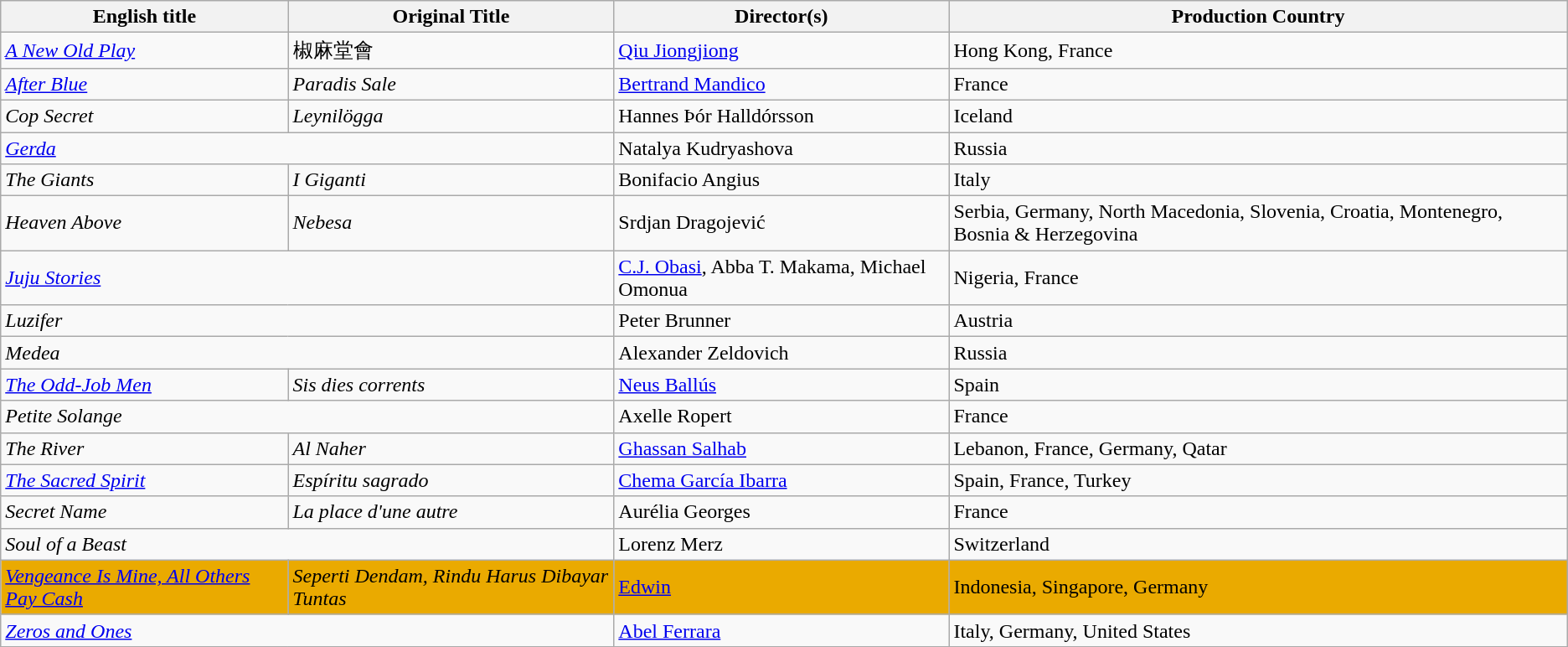<table class="wikitable sortable">
<tr>
<th>English title</th>
<th>Original Title</th>
<th>Director(s)</th>
<th>Production Country</th>
</tr>
<tr>
<td><em><a href='#'>A New Old Play</a></em></td>
<td>椒麻堂會</td>
<td><a href='#'>Qiu Jiongjiong</a></td>
<td>Hong Kong, France</td>
</tr>
<tr>
<td><em><a href='#'>After Blue</a></em></td>
<td><em>Paradis Sale</em></td>
<td><a href='#'>Bertrand Mandico</a></td>
<td>France</td>
</tr>
<tr>
<td><em>Cop Secret</em></td>
<td><em>Leynilögga</em></td>
<td>Hannes Þór Halldórsson</td>
<td>Iceland</td>
</tr>
<tr>
<td colspan="2"><em><a href='#'>Gerda</a></em></td>
<td>Natalya Kudryashova</td>
<td>Russia</td>
</tr>
<tr>
<td><em>The Giants</em></td>
<td><em>I Giganti</em></td>
<td>Bonifacio Angius</td>
<td>Italy</td>
</tr>
<tr>
<td><em>Heaven Above</em></td>
<td><em>Nebesa</em></td>
<td>Srdjan Dragojević</td>
<td>Serbia, Germany, North Macedonia, Slovenia, Croatia, Montenegro, Bosnia & Herzegovina</td>
</tr>
<tr>
<td colspan="2"><em><a href='#'>Juju Stories</a></em></td>
<td><a href='#'>C.J. Obasi</a>, Abba T. Makama, Michael Omonua</td>
<td>Nigeria, France</td>
</tr>
<tr>
<td colspan="2"><em>Luzifer</em></td>
<td>Peter Brunner</td>
<td>Austria</td>
</tr>
<tr>
<td colspan="2"><em>Medea</em></td>
<td>Alexander Zeldovich</td>
<td>Russia</td>
</tr>
<tr>
<td><em><a href='#'>The Odd-Job Men</a></em></td>
<td><em>Sis dies corrents</em></td>
<td><a href='#'>Neus Ballús</a></td>
<td>Spain</td>
</tr>
<tr>
<td colspan="2"><em>Petite Solange</em></td>
<td>Axelle Ropert</td>
<td>France</td>
</tr>
<tr>
<td><em>The River</em></td>
<td><em>Al Naher</em></td>
<td><a href='#'>Ghassan Salhab</a></td>
<td>Lebanon, France, Germany, Qatar</td>
</tr>
<tr>
<td><em><a href='#'>The Sacred Spirit</a></em></td>
<td><em>Espíritu sagrado</em></td>
<td><a href='#'>Chema García Ibarra</a></td>
<td>Spain, France, Turkey</td>
</tr>
<tr>
<td><em>Secret Name</em></td>
<td><em>La place d'une autre</em></td>
<td>Aurélia Georges</td>
<td>France</td>
</tr>
<tr>
<td colspan="2"><em>Soul of a Beast</em></td>
<td>Lorenz Merz</td>
<td>Switzerland</td>
</tr>
<tr style="background:#EAAA00">
<td><em><a href='#'>Vengeance Is Mine, All Others Pay Cash</a></em></td>
<td><em>Seperti Dendam, Rindu Harus Dibayar Tuntas</em></td>
<td><a href='#'>Edwin</a></td>
<td>Indonesia, Singapore, Germany</td>
</tr>
<tr>
<td colspan="2"><em><a href='#'>Zeros and Ones</a></em></td>
<td><a href='#'>Abel Ferrara</a></td>
<td>Italy, Germany, United States</td>
</tr>
<tr>
</tr>
</table>
